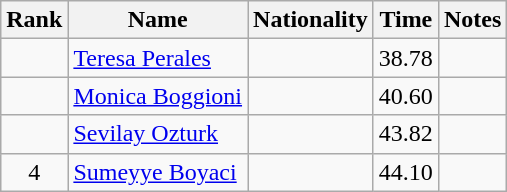<table class="wikitable sortable" style="text-align:center">
<tr>
<th>Rank</th>
<th>Name</th>
<th>Nationality</th>
<th>Time</th>
<th>Notes</th>
</tr>
<tr>
<td></td>
<td align=left><a href='#'>Teresa Perales</a></td>
<td align=left></td>
<td>38.78</td>
<td></td>
</tr>
<tr>
<td></td>
<td align=left><a href='#'>Monica Boggioni</a></td>
<td align=left></td>
<td>40.60</td>
<td></td>
</tr>
<tr>
<td></td>
<td align=left><a href='#'>Sevilay Ozturk</a></td>
<td align=left></td>
<td>43.82</td>
<td></td>
</tr>
<tr>
<td>4</td>
<td align=left><a href='#'>Sumeyye Boyaci</a></td>
<td align=left></td>
<td>44.10</td>
<td></td>
</tr>
</table>
